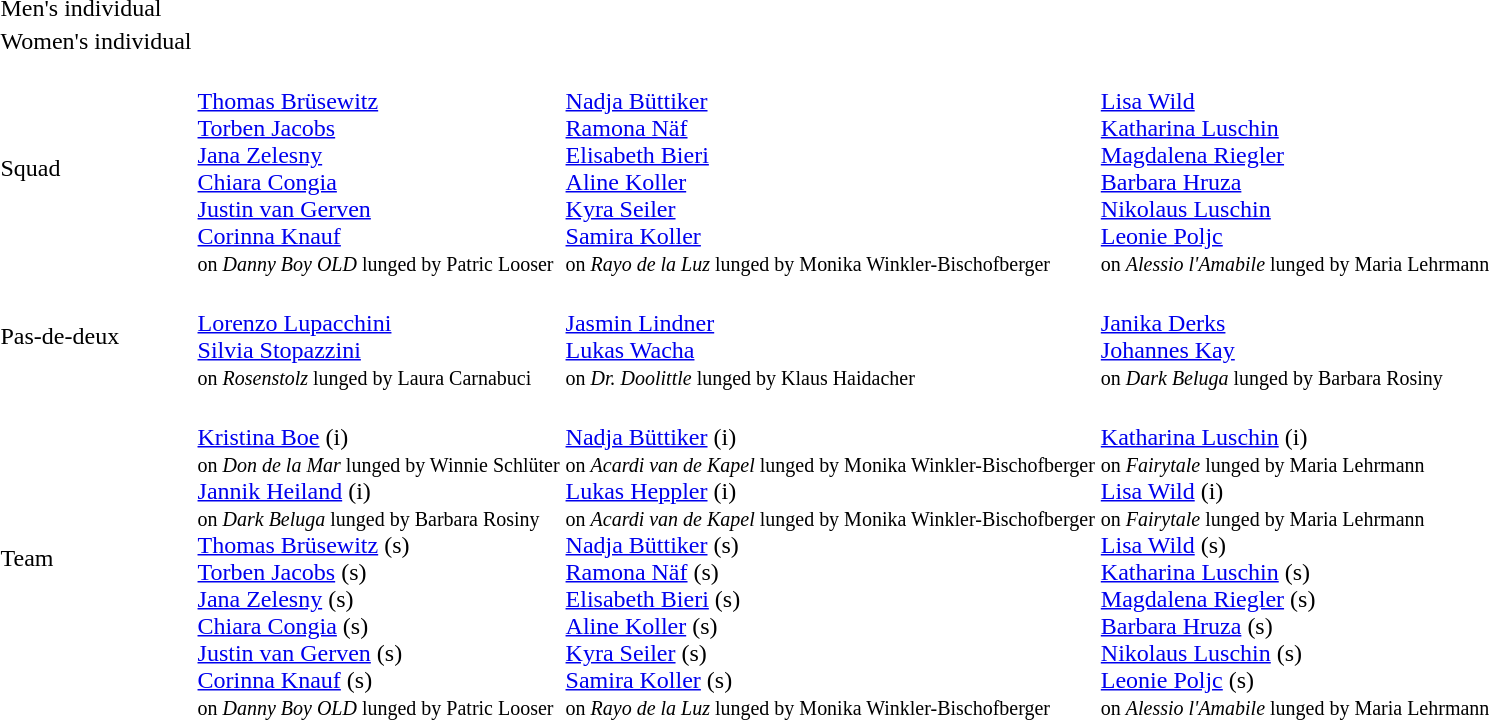<table>
<tr>
<td>Men's individual<br></td>
<td></td>
<td></td>
<td></td>
</tr>
<tr>
<td>Women's individual<br></td>
<td></td>
<td></td>
<td></td>
</tr>
<tr>
<td>Squad<br></td>
<td><br><a href='#'>Thomas Brüsewitz</a><br><a href='#'>Torben Jacobs</a><br><a href='#'>Jana Zelesny</a><br><a href='#'>Chiara Congia</a><br><a href='#'>Justin van Gerven</a><br><a href='#'>Corinna Knauf</a><br><small>on <em>Danny Boy OLD</em> lunged by Patric Looser</small></td>
<td><br><a href='#'>Nadja Büttiker</a><br><a href='#'>Ramona Näf</a><br><a href='#'>Elisabeth Bieri</a><br><a href='#'>Aline Koller</a><br><a href='#'>Kyra Seiler</a><br><a href='#'>Samira Koller</a><br><small>on <em>Rayo de la Luz</em> lunged by Monika Winkler-Bischofberger</small></td>
<td><br><a href='#'>Lisa Wild</a><br><a href='#'>Katharina Luschin</a><br><a href='#'>Magdalena Riegler</a><br><a href='#'>Barbara Hruza</a><br><a href='#'>Nikolaus Luschin</a><br><a href='#'>Leonie Poljc</a><br><small>on <em>Alessio l'Amabile</em> lunged by Maria Lehrmann</small></td>
</tr>
<tr>
<td>Pas-de-deux<br></td>
<td><br><a href='#'>Lorenzo Lupacchini</a><br><a href='#'>Silvia Stopazzini</a><br><small>on <em>Rosenstolz</em> lunged by Laura Carnabuci</small></td>
<td><br><a href='#'>Jasmin Lindner</a><br><a href='#'>Lukas Wacha</a><br><small> on <em>Dr. Doolittle</em> lunged by Klaus Haidacher</small></td>
<td><br><a href='#'>Janika Derks</a><br><a href='#'>Johannes Kay</a><br><small>on <em>Dark Beluga</em> lunged by Barbara Rosiny</small></td>
</tr>
<tr>
<td>Team<br></td>
<td><br><a href='#'>Kristina Boe</a> (i)<br><small>on <em>Don de la Mar</em> lunged by Winnie Schlüter</small><br><a href='#'>Jannik Heiland</a> (i)<br><small>on  <em>Dark Beluga</em> lunged by Barbara Rosiny</small><br><a href='#'>Thomas Brüsewitz</a> (s)<br><a href='#'>Torben Jacobs</a> (s)<br><a href='#'>Jana Zelesny</a> (s)<br><a href='#'>Chiara Congia</a> (s)<br><a href='#'>Justin van Gerven</a> (s)<br><a href='#'>Corinna Knauf</a> (s)<br><small>on <em>Danny Boy OLD</em> lunged by Patric Looser</small></td>
<td><br><a href='#'>Nadja Büttiker</a> (i)<br><small>on <em>Acardi van de Kapel</em> lunged by Monika Winkler-Bischofberger</small><br><a href='#'>Lukas Heppler</a> (i)<br><small>on  <em>Acardi van de Kapel</em> lunged by Monika Winkler-Bischofberger</small><br><a href='#'>Nadja Büttiker</a> (s)<br><a href='#'>Ramona Näf</a> (s)<br><a href='#'>Elisabeth Bieri</a> (s)<br><a href='#'>Aline Koller</a> (s)<br><a href='#'>Kyra Seiler</a> (s)<br><a href='#'>Samira Koller</a> (s)<br><small>on <em>Rayo de la Luz</em> lunged by Monika Winkler-Bischofberger</small></td>
<td><br><a href='#'>Katharina Luschin</a> (i)<br><small>on <em>Fairytale</em> lunged by Maria Lehrmann</small><br><a href='#'>Lisa Wild</a> (i)<br><small>on  <em>Fairytale</em> lunged by Maria Lehrmann</small><br><a href='#'>Lisa Wild</a> (s)<br><a href='#'>Katharina Luschin</a> (s)<br><a href='#'>Magdalena Riegler</a> (s)<br><a href='#'>Barbara Hruza</a> (s)<br><a href='#'>Nikolaus Luschin</a> (s)<br><a href='#'>Leonie Poljc</a> (s)<br><small>on <em>Alessio l'Amabile</em> lunged by Maria Lehrmann</small></td>
</tr>
</table>
